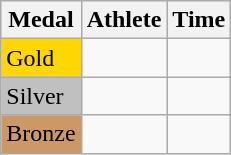<table class="wikitable">
<tr>
<th>Medal</th>
<th>Athlete</th>
<th>Time</th>
</tr>
<tr>
<td bgcolor="gold">Gold</td>
<td></td>
<td></td>
</tr>
<tr>
<td bgcolor="silver">Silver</td>
<td></td>
<td></td>
</tr>
<tr>
<td bgcolor="CC9966">Bronze</td>
<td></td>
<td></td>
</tr>
</table>
